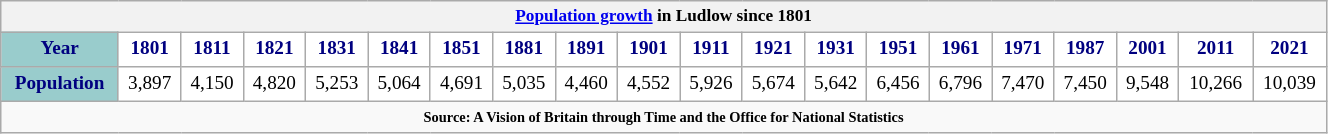<table class="wikitable" style="font-size:80%; width:70%; border:0; text-align:center; line-height:120%;">
<tr>
<th colspan="20" style="text-align:center;font-size:90%;"><a href='#'>Population growth</a> in Ludlow since 1801</th>
</tr>
<tr>
<th style="background:#9cc; color:navy; height:17px;">Year</th>
<th style="background:#fff; color:navy;">1801</th>
<th style="background:#fff; color:navy;">1811</th>
<th style="background:#fff; color:navy;">1821</th>
<th style="background:#fff; color:navy;">1831</th>
<th style="background:#fff; color:navy;">1841</th>
<th style="background:#fff; color:navy;">1851</th>
<th style="background:#fff; color:navy;">1881</th>
<th style="background:#fff; color:navy;">1891</th>
<th style="background:#fff; color:navy;">1901</th>
<th style="background:#fff; color:navy;">1911</th>
<th style="background:#fff; color:navy;">1921</th>
<th style="background:#fff; color:navy;">1931</th>
<th style="background:#fff; color:navy;">1951</th>
<th style="background:#fff; color:navy;">1961</th>
<th style="background:#fff; color:navy;">1971</th>
<th style="background:#fff; color:navy;">1987</th>
<th style="background:#fff; color:navy;">2001</th>
<th style="background:#fff; color:navy;">2011</th>
<th style="background:#fff; color:navy;">2021</th>
</tr>
<tr style="text-align:center;">
<th style="background:#9cc; color:navy; height:17px;">Population</th>
<td style="background:#fff; color:black;">3,897</td>
<td style="background:#fff; color:black;">4,150</td>
<td style="background:#fff; color:black;">4,820</td>
<td style="background:#fff; color:black;">5,253</td>
<td style="background:#fff; color:black;">5,064</td>
<td style="background:#fff; color:black;">4,691</td>
<td style="background:#fff; color:black;">5,035</td>
<td style="background:#fff; color:black;">4,460</td>
<td style="background:#fff; color:black;">4,552</td>
<td style="background:#fff; color:black;">5,926</td>
<td style="background:#fff; color:black;">5,674</td>
<td style="background:#fff; color:black;">5,642</td>
<td style="background:#fff; color:black;">6,456</td>
<td style="background:#fff; color:black;">6,796</td>
<td style="background:#fff; color:black;">7,470</td>
<td style="background:#fff; color:black;">7,450</td>
<td style="background:#fff; color:black;">9,548</td>
<td style="background:#fff; color:black;">10,266</td>
<td style="background:#fff; color:black;">10,039</td>
</tr>
<tr>
<td colspan="20" style="text-align:center;font-size:90%;"><small><strong>Source: A Vision of Britain through Time and the Office for National Statistics</strong></small></td>
</tr>
</table>
